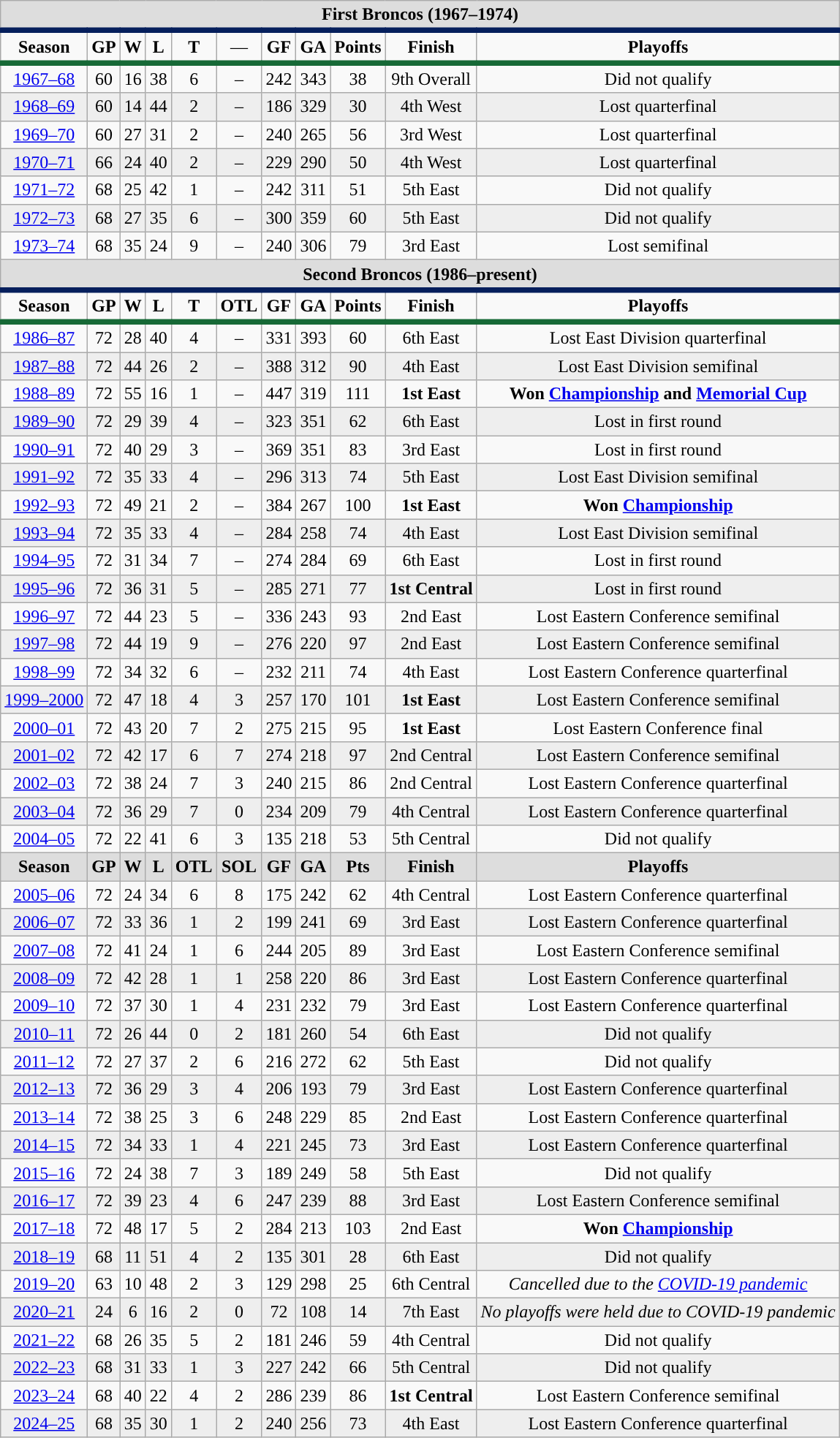<table class="wikitable" style="text-align:center">
<tr style="background:#dddddd">
<td colspan="11"><strong>First Broncos (1967–1974)</strong></td>
</tr>
<tr align="center" style="bgcolor=#dddddd; border-top:#061F5C 5px solid; border-bottom:#166936 5px solid;">
<td><strong>Season</strong></td>
<td><strong>GP </strong></td>
<td><strong> W </strong></td>
<td><strong> L </strong></td>
<td><strong> T </strong></td>
<td>—</td>
<td><strong>GF </strong></td>
<td><strong>GA </strong></td>
<td><strong>Points</strong></td>
<td><strong>Finish</strong></td>
<td><strong>Playoffs</strong></td>
</tr>
<tr align="center">
<td><a href='#'>1967–68</a></td>
<td>60</td>
<td>16</td>
<td>38</td>
<td>6</td>
<td>–</td>
<td>242</td>
<td>343</td>
<td>38</td>
<td>9th Overall</td>
<td>Did not qualify</td>
</tr>
<tr align="center" bgcolor="#eeeeee">
<td><a href='#'>1968–69</a></td>
<td>60</td>
<td>14</td>
<td>44</td>
<td>2</td>
<td>–</td>
<td>186</td>
<td>329</td>
<td>30</td>
<td>4th West</td>
<td>Lost quarterfinal</td>
</tr>
<tr align="center">
<td><a href='#'>1969–70</a></td>
<td>60</td>
<td>27</td>
<td>31</td>
<td>2</td>
<td>–</td>
<td>240</td>
<td>265</td>
<td>56</td>
<td>3rd West</td>
<td>Lost quarterfinal</td>
</tr>
<tr align="center" bgcolor="#eeeeee">
<td><a href='#'>1970–71</a></td>
<td>66</td>
<td>24</td>
<td>40</td>
<td>2</td>
<td>–</td>
<td>229</td>
<td>290</td>
<td>50</td>
<td>4th West</td>
<td>Lost quarterfinal</td>
</tr>
<tr align="center">
<td><a href='#'>1971–72</a></td>
<td>68</td>
<td>25</td>
<td>42</td>
<td>1</td>
<td>–</td>
<td>242</td>
<td>311</td>
<td>51</td>
<td>5th East</td>
<td>Did not qualify</td>
</tr>
<tr align="center" bgcolor="#eeeeee">
<td><a href='#'>1972–73</a></td>
<td>68</td>
<td>27</td>
<td>35</td>
<td>6</td>
<td>–</td>
<td>300</td>
<td>359</td>
<td>60</td>
<td>5th East</td>
<td>Did not qualify</td>
</tr>
<tr align="center">
<td><a href='#'>1973–74</a></td>
<td>68</td>
<td>35</td>
<td>24</td>
<td>9</td>
<td>–</td>
<td>240</td>
<td>306</td>
<td>79</td>
<td>3rd East</td>
<td>Lost semifinal</td>
</tr>
<tr style="background:#dddddd">
<td colspan="11"><strong>Second Broncos (1986–present)</strong></td>
</tr>
<tr align="center" style="bgcolor=#dddddd; border-top:#061F5C 5px solid; border-bottom:#166936 5px solid;">
<td><strong>Season</strong></td>
<td><strong>GP </strong></td>
<td><strong> W </strong></td>
<td><strong> L </strong></td>
<td><strong> T </strong></td>
<td><strong>OTL</strong></td>
<td><strong>GF </strong></td>
<td><strong>GA </strong></td>
<td><strong>Points</strong></td>
<td><strong>Finish</strong></td>
<td><strong>Playoffs</strong></td>
</tr>
<tr align="center">
<td><a href='#'>1986–87</a></td>
<td>72</td>
<td>28</td>
<td>40</td>
<td>4</td>
<td>–</td>
<td>331</td>
<td>393</td>
<td>60</td>
<td>6th East</td>
<td>Lost East Division quarterfinal</td>
</tr>
<tr align="center" bgcolor="#eeeeee">
<td><a href='#'>1987–88</a></td>
<td>72</td>
<td>44</td>
<td>26</td>
<td>2</td>
<td>–</td>
<td>388</td>
<td>312</td>
<td>90</td>
<td>4th East</td>
<td>Lost East Division semifinal</td>
</tr>
<tr align="center">
<td><a href='#'>1988–89</a></td>
<td>72</td>
<td>55</td>
<td>16</td>
<td>1</td>
<td>–</td>
<td>447</td>
<td>319</td>
<td>111</td>
<td><strong>1st East</strong></td>
<td><strong>Won <a href='#'>Championship</a> and <a href='#'>Memorial Cup</a></strong></td>
</tr>
<tr align="center" bgcolor="#eeeeee">
<td><a href='#'>1989–90</a></td>
<td>72</td>
<td>29</td>
<td>39</td>
<td>4</td>
<td>–</td>
<td>323</td>
<td>351</td>
<td>62</td>
<td>6th East</td>
<td>Lost in first round</td>
</tr>
<tr align="center">
<td><a href='#'>1990–91</a></td>
<td>72</td>
<td>40</td>
<td>29</td>
<td>3</td>
<td>–</td>
<td>369</td>
<td>351</td>
<td>83</td>
<td>3rd East</td>
<td>Lost in first round</td>
</tr>
<tr align="center" bgcolor="#eeeeee">
<td><a href='#'>1991–92</a></td>
<td>72</td>
<td>35</td>
<td>33</td>
<td>4</td>
<td>–</td>
<td>296</td>
<td>313</td>
<td>74</td>
<td>5th East</td>
<td>Lost East Division semifinal</td>
</tr>
<tr align="center">
<td><a href='#'>1992–93</a></td>
<td>72</td>
<td>49</td>
<td>21</td>
<td>2</td>
<td>–</td>
<td>384</td>
<td>267</td>
<td>100</td>
<td><strong>1st East</strong></td>
<td><strong>Won <a href='#'>Championship</a></strong></td>
</tr>
<tr align="center" bgcolor="#eeeeee">
<td><a href='#'>1993–94</a></td>
<td>72</td>
<td>35</td>
<td>33</td>
<td>4</td>
<td>–</td>
<td>284</td>
<td>258</td>
<td>74</td>
<td>4th East</td>
<td>Lost East Division semifinal</td>
</tr>
<tr align="center">
<td><a href='#'>1994–95</a></td>
<td>72</td>
<td>31</td>
<td>34</td>
<td>7</td>
<td>–</td>
<td>274</td>
<td>284</td>
<td>69</td>
<td>6th East</td>
<td>Lost in first round</td>
</tr>
<tr align="center" bgcolor="#eeeeee">
<td><a href='#'>1995–96</a></td>
<td>72</td>
<td>36</td>
<td>31</td>
<td>5</td>
<td>–</td>
<td>285</td>
<td>271</td>
<td>77</td>
<td><strong>1st Central</strong></td>
<td>Lost in first round</td>
</tr>
<tr align="center">
<td><a href='#'>1996–97</a></td>
<td>72</td>
<td>44</td>
<td>23</td>
<td>5</td>
<td>–</td>
<td>336</td>
<td>243</td>
<td>93</td>
<td>2nd East</td>
<td>Lost Eastern Conference semifinal</td>
</tr>
<tr align="center" bgcolor="#eeeeee">
<td><a href='#'>1997–98</a></td>
<td>72</td>
<td>44</td>
<td>19</td>
<td>9</td>
<td>–</td>
<td>276</td>
<td>220</td>
<td>97</td>
<td>2nd East</td>
<td>Lost Eastern Conference semifinal</td>
</tr>
<tr align="center">
<td><a href='#'>1998–99</a></td>
<td>72</td>
<td>34</td>
<td>32</td>
<td>6</td>
<td>–</td>
<td>232</td>
<td>211</td>
<td>74</td>
<td>4th East</td>
<td>Lost Eastern Conference quarterfinal</td>
</tr>
<tr align="center" bgcolor="#eeeeee">
<td><a href='#'>1999–2000</a></td>
<td>72</td>
<td>47</td>
<td>18</td>
<td>4</td>
<td>3</td>
<td>257</td>
<td>170</td>
<td>101</td>
<td><strong>1st East</strong></td>
<td>Lost Eastern Conference semifinal</td>
</tr>
<tr align="center">
<td><a href='#'>2000–01</a></td>
<td>72</td>
<td>43</td>
<td>20</td>
<td>7</td>
<td>2</td>
<td>275</td>
<td>215</td>
<td>95</td>
<td><strong>1st East</strong></td>
<td>Lost Eastern Conference final</td>
</tr>
<tr align="center" bgcolor="#eeeeee">
<td><a href='#'>2001–02</a></td>
<td>72</td>
<td>42</td>
<td>17</td>
<td>6</td>
<td>7</td>
<td>274</td>
<td>218</td>
<td>97</td>
<td>2nd Central</td>
<td>Lost Eastern Conference semifinal</td>
</tr>
<tr align="center">
<td><a href='#'>2002–03</a></td>
<td>72</td>
<td>38</td>
<td>24</td>
<td>7</td>
<td>3</td>
<td>240</td>
<td>215</td>
<td>86</td>
<td>2nd Central</td>
<td>Lost Eastern Conference quarterfinal</td>
</tr>
<tr align="center" bgcolor="#eeeeee">
<td><a href='#'>2003–04</a></td>
<td>72</td>
<td>36</td>
<td>29</td>
<td>7</td>
<td>0</td>
<td>234</td>
<td>209</td>
<td>79</td>
<td>4th Central</td>
<td>Lost Eastern Conference quarterfinal</td>
</tr>
<tr align="center">
<td><a href='#'>2004–05</a></td>
<td>72</td>
<td>22</td>
<td>41</td>
<td>6</td>
<td>3</td>
<td>135</td>
<td>218</td>
<td>53</td>
<td>5th Central</td>
<td>Did not qualify</td>
</tr>
<tr bgcolor="#dddddd" | align="center">
<td><strong>Season</strong></td>
<td><strong>GP</strong></td>
<td><strong>W</strong></td>
<td><strong>L</strong></td>
<td><strong>OTL</strong></td>
<td><strong>SOL</strong></td>
<td><strong>GF</strong></td>
<td><strong>GA</strong></td>
<td><strong>Pts</strong></td>
<td><strong>Finish</strong></td>
<td><strong>Playoffs</strong></td>
</tr>
<tr align="center">
<td><a href='#'>2005–06</a></td>
<td>72</td>
<td>24</td>
<td>34</td>
<td>6</td>
<td>8</td>
<td>175</td>
<td>242</td>
<td>62</td>
<td>4th Central</td>
<td>Lost Eastern Conference quarterfinal</td>
</tr>
<tr align="center" bgcolor="#eeeeee">
<td><a href='#'>2006–07</a></td>
<td>72</td>
<td>33</td>
<td>36</td>
<td>1</td>
<td>2</td>
<td>199</td>
<td>241</td>
<td>69</td>
<td>3rd East</td>
<td>Lost Eastern Conference quarterfinal</td>
</tr>
<tr align="center">
<td><a href='#'>2007–08</a></td>
<td>72</td>
<td>41</td>
<td>24</td>
<td>1</td>
<td>6</td>
<td>244</td>
<td>205</td>
<td>89</td>
<td>3rd East</td>
<td>Lost Eastern Conference semifinal</td>
</tr>
<tr align="center" bgcolor="#eeeeee">
<td><a href='#'>2008–09</a></td>
<td>72</td>
<td>42</td>
<td>28</td>
<td>1</td>
<td>1</td>
<td>258</td>
<td>220</td>
<td>86</td>
<td>3rd East</td>
<td>Lost Eastern Conference quarterfinal</td>
</tr>
<tr align="center">
<td><a href='#'>2009–10</a></td>
<td>72</td>
<td>37</td>
<td>30</td>
<td>1</td>
<td>4</td>
<td>231</td>
<td>232</td>
<td>79</td>
<td>3rd East</td>
<td>Lost Eastern Conference quarterfinal</td>
</tr>
<tr align="center" bgcolor="#eeeeee">
<td><a href='#'>2010–11</a></td>
<td>72</td>
<td>26</td>
<td>44</td>
<td>0</td>
<td>2</td>
<td>181</td>
<td>260</td>
<td>54</td>
<td>6th East</td>
<td>Did not qualify</td>
</tr>
<tr align="center">
<td><a href='#'>2011–12</a></td>
<td>72</td>
<td>27</td>
<td>37</td>
<td>2</td>
<td>6</td>
<td>216</td>
<td>272</td>
<td>62</td>
<td>5th East</td>
<td>Did not qualify</td>
</tr>
<tr align="center" bgcolor="#eeeeee">
<td><a href='#'>2012–13</a></td>
<td>72</td>
<td>36</td>
<td>29</td>
<td>3</td>
<td>4</td>
<td>206</td>
<td>193</td>
<td>79</td>
<td>3rd East</td>
<td>Lost Eastern Conference quarterfinal</td>
</tr>
<tr align="center">
<td><a href='#'>2013–14</a></td>
<td>72</td>
<td>38</td>
<td>25</td>
<td>3</td>
<td>6</td>
<td>248</td>
<td>229</td>
<td>85</td>
<td>2nd East</td>
<td>Lost Eastern Conference quarterfinal</td>
</tr>
<tr align="center" bgcolor="#eeeeee">
<td><a href='#'>2014–15</a></td>
<td>72</td>
<td>34</td>
<td>33</td>
<td>1</td>
<td>4</td>
<td>221</td>
<td>245</td>
<td>73</td>
<td>3rd East</td>
<td>Lost Eastern Conference quarterfinal</td>
</tr>
<tr align="center">
<td><a href='#'>2015–16</a></td>
<td>72</td>
<td>24</td>
<td>38</td>
<td>7</td>
<td>3</td>
<td>189</td>
<td>249</td>
<td>58</td>
<td>5th East</td>
<td>Did not qualify</td>
</tr>
<tr align="center" bgcolor="#eeeeee">
<td><a href='#'>2016–17</a></td>
<td>72</td>
<td>39</td>
<td>23</td>
<td>4</td>
<td>6</td>
<td>247</td>
<td>239</td>
<td>88</td>
<td>3rd East</td>
<td>Lost Eastern Conference semifinal</td>
</tr>
<tr align="center">
<td><a href='#'>2017–18</a></td>
<td>72</td>
<td>48</td>
<td>17</td>
<td>5</td>
<td>2</td>
<td>284</td>
<td>213</td>
<td>103</td>
<td>2nd East</td>
<td><strong>Won <a href='#'>Championship</a></strong></td>
</tr>
<tr align="center" bgcolor="#eeeeee">
<td><a href='#'>2018–19</a></td>
<td>68</td>
<td>11</td>
<td>51</td>
<td>4</td>
<td>2</td>
<td>135</td>
<td>301</td>
<td>28</td>
<td>6th East</td>
<td>Did not qualify</td>
</tr>
<tr align="center">
<td><a href='#'>2019–20</a></td>
<td>63</td>
<td>10</td>
<td>48</td>
<td>2</td>
<td>3</td>
<td>129</td>
<td>298</td>
<td>25</td>
<td>6th Central</td>
<td><em>Cancelled due to the <a href='#'>COVID-19 pandemic</a></em></td>
</tr>
<tr align="center" bgcolor="#eeeeee">
<td><a href='#'>2020–21</a></td>
<td>24</td>
<td>6</td>
<td>16</td>
<td>2</td>
<td>0</td>
<td>72</td>
<td>108</td>
<td>14</td>
<td>7th East</td>
<td><em>No playoffs were held due to COVID-19 pandemic</em></td>
</tr>
<tr align="center">
<td><a href='#'>2021–22</a></td>
<td>68</td>
<td>26</td>
<td>35</td>
<td>5</td>
<td>2</td>
<td>181</td>
<td>246</td>
<td>59</td>
<td>4th Central</td>
<td>Did not qualify</td>
</tr>
<tr align="center"bgcolor="#eeeeee">
<td><a href='#'>2022–23</a></td>
<td>68</td>
<td>31</td>
<td>33</td>
<td>1</td>
<td>3</td>
<td>227</td>
<td>242</td>
<td>66</td>
<td>5th Central</td>
<td>Did not qualify</td>
</tr>
<tr align="center">
<td><a href='#'>2023–24</a></td>
<td>68</td>
<td>40</td>
<td>22</td>
<td>4</td>
<td>2</td>
<td>286</td>
<td>239</td>
<td>86</td>
<td><strong>1st Central</strong></td>
<td>Lost Eastern Conference semifinal</td>
</tr>
<tr align="center"bgcolor="#eeeeee">
<td><a href='#'>2024–25</a></td>
<td>68</td>
<td>35</td>
<td>30</td>
<td>1</td>
<td>2</td>
<td>240</td>
<td>256</td>
<td>73</td>
<td>4th East</td>
<td>Lost Eastern Conference quarterfinal</td>
</tr>
</table>
